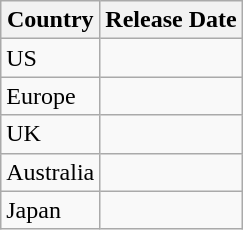<table class="wikitable">
<tr>
<th>Country</th>
<th>Release Date</th>
</tr>
<tr>
<td>US</td>
<td></td>
</tr>
<tr>
<td>Europe</td>
<td></td>
</tr>
<tr>
<td>UK</td>
<td></td>
</tr>
<tr>
<td>Australia</td>
<td></td>
</tr>
<tr>
<td>Japan</td>
<td></td>
</tr>
</table>
